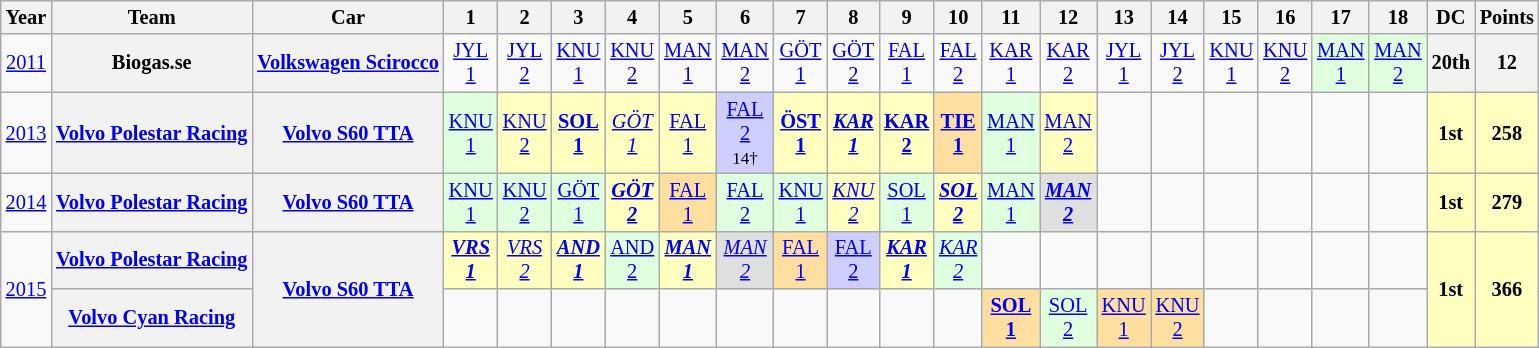<table class="wikitable" style="text-align:center; font-size:85%">
<tr>
<th>Year</th>
<th>Team</th>
<th>Car</th>
<th>1</th>
<th>2</th>
<th>3</th>
<th>4</th>
<th>5</th>
<th>6</th>
<th>7</th>
<th>8</th>
<th>9</th>
<th>10</th>
<th>11</th>
<th>12</th>
<th>13</th>
<th>14</th>
<th>15</th>
<th>16</th>
<th>17</th>
<th>18</th>
<th>DC</th>
<th>Points</th>
</tr>
<tr>
<td><a href='#'>2011</a></td>
<th>Biogas.se</th>
<th><a href='#'>Volkswagen Scirocco</a></th>
<td><a href='#'>JYL<br>1</a></td>
<td><a href='#'>JYL<br>2</a></td>
<td><a href='#'>KNU<br>1</a></td>
<td><a href='#'>KNU<br>2</a></td>
<td><a href='#'>MAN<br>1</a></td>
<td><a href='#'>MAN<br>2</a></td>
<td><a href='#'>GÖT<br>1</a></td>
<td><a href='#'>GÖT<br>2</a></td>
<td><a href='#'>FAL<br>1</a></td>
<td><a href='#'>FAL<br>2</a></td>
<td><a href='#'>KAR<br>1</a></td>
<td><a href='#'>KAR<br>2</a></td>
<td><a href='#'>JYL<br>1</a></td>
<td><a href='#'>JYL<br>2</a></td>
<td><a href='#'>KNU<br>1</a></td>
<td><a href='#'>KNU<br>2</a></td>
<td style="background:#DFFFDF;"><a href='#'>MAN<br>1</a><br></td>
<td style="background:#DFFFDF;"><a href='#'>MAN<br>2</a><br></td>
<th>20th</th>
<th>12</th>
</tr>
<tr>
<td><a href='#'>2013</a></td>
<th><a href='#'>Volvo Polestar Racing</a></th>
<th><a href='#'>Volvo S60 TTA</a></th>
<td style="background:#DFFFDF;"><a href='#'>KNU<br>1</a><br></td>
<td style="background:#FFFFBF;"><a href='#'>KNU<br>2</a><br></td>
<td style="background:#FFFFBF;"><strong><a href='#'>SOL<br>1</a></strong><br></td>
<td style="background:#FFFFBF;"><em><a href='#'>GÖT<br>1</a></em><br></td>
<td style="background:#FFFFBF;"><a href='#'>FAL<br>1</a><br></td>
<td style="background:#CFCFFF;"><a href='#'>FAL<br>2</a><br><small>14†</small></td>
<td style="background:#FFFFBF;"><strong><a href='#'>ÖST<br>1</a></strong><br></td>
<td style="background:#FFFFBF;"><strong><em><a href='#'>KAR<br>1</a></em></strong><br></td>
<td style="background:#FFFFBF;"><strong><a href='#'>KAR<br>2</a></strong><br></td>
<td style="background:#FFDF9F;"><strong><a href='#'>TIE<br>1</a></strong><br></td>
<td style="background:#DFFFDF;"><a href='#'>MAN<br>1</a><br></td>
<td style="background:#FFFFBF;"><a href='#'>MAN<br>2</a><br></td>
<td></td>
<td></td>
<td></td>
<td></td>
<td></td>
<td></td>
<td style="background:#FFFFBF;"><strong>1st</strong></td>
<td style="background:#FFFFBF;"><strong>258</strong></td>
</tr>
<tr>
<td><a href='#'>2014</a></td>
<th><a href='#'>Volvo Polestar Racing</a></th>
<th><a href='#'>Volvo S60 TTA</a></th>
<td style="background:#DFFFDF;"><a href='#'>KNU<br>1</a><br></td>
<td style="background:#DFFFDF;"><a href='#'>KNU<br>2</a><br></td>
<td style="background:#DFFFDF;"><a href='#'>GÖT<br>1</a><br></td>
<td style="background:#FFFFBF;"><strong><em><a href='#'>GÖT<br>2</a></em></strong><br></td>
<td style="background:#FFDF9F;"><a href='#'>FAL<br>1</a><br></td>
<td style="background:#DFFFDF;"><a href='#'>FAL<br>2</a><br></td>
<td style="background:#DFFFDF;"><a href='#'>KNU<br>1</a><br></td>
<td style="background:#FFFFBF;"><em><a href='#'>KNU<br>2</a></em><br></td>
<td style="background:#DFFFDF;"><a href='#'>SOL<br>1</a><br></td>
<td style="background:#FFFFBF;"><strong><em><a href='#'>SOL<br>2</a></em></strong><br></td>
<td style="background:#DFFFDF;"><a href='#'>MAN<br>1</a><br></td>
<td style="background:#DFDFDF;"><strong><em><a href='#'>MAN<br>2</a></em></strong><br></td>
<td></td>
<td></td>
<td></td>
<td></td>
<td></td>
<td></td>
<td style="background:#FFFFBF;"><strong>1st</strong></td>
<td style="background:#FFFFBF;"><strong>279</strong></td>
</tr>
<tr>
<td rowspan=2><a href='#'>2015</a></td>
<th><a href='#'>Volvo Polestar Racing</a></th>
<th rowspan=2><a href='#'>Volvo S60 TTA</a></th>
<td style="background:#FFFFBF;"><strong><em><a href='#'>VRS<br>1</a></em></strong><br></td>
<td style="background:#FFFFBF;"><em><a href='#'>VRS<br>2</a></em><br></td>
<td style="background:#FFFFBF;"><strong><em><a href='#'>AND<br>1</a></em></strong><br></td>
<td style="background:#DFFFDF;"><a href='#'>AND<br>2</a><br></td>
<td style="background:#FFFFBF;"><strong><em><a href='#'>MAN<br>1</a></em></strong><br></td>
<td style="background:#DFDFDF;"><em><a href='#'>MAN<br>2</a></em><br></td>
<td style="background:#FFDF9F;"><a href='#'>FAL<br>1</a><br></td>
<td style="background:#CFCFFF;"><a href='#'>FAL<br>2</a><br></td>
<td style="background:#FFFFBF;"><strong><em><a href='#'>KAR<br>1</a></em></strong><br></td>
<td style="background:#DFFFDF;"><em><a href='#'>KAR<br>2</a></em><br></td>
<td></td>
<td></td>
<td></td>
<td></td>
<td></td>
<td></td>
<td></td>
<td></td>
<td rowspan=2 style="background:#FFFFBF;"><strong>1st</strong></td>
<td rowspan=2 style="background:#FFFFBF;"><strong>366</strong></td>
</tr>
<tr>
<th><a href='#'>Volvo Cyan Racing</a></th>
<td></td>
<td></td>
<td></td>
<td></td>
<td></td>
<td></td>
<td></td>
<td></td>
<td></td>
<td></td>
<td style="background:#FFDF9F;"><strong><a href='#'>SOL<br>1</a></strong><br></td>
<td style="background:#DFFFDF;"><a href='#'>SOL<br>2</a><br></td>
<td style="background:#FFDF9F;"><a href='#'>KNU<br>1</a><br></td>
<td style="background:#FFDF9F;"><a href='#'>KNU<br>2</a><br></td>
<td></td>
<td></td>
<td></td>
<td></td>
</tr>
</table>
